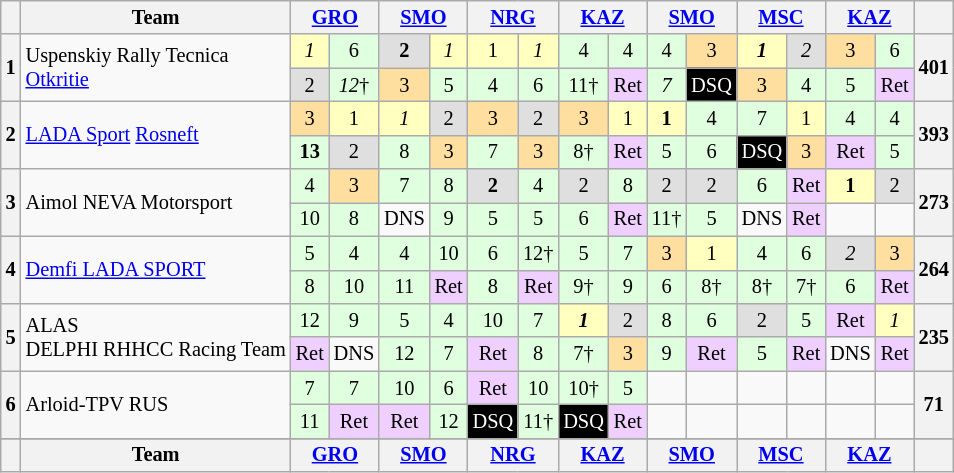<table align=left| class="wikitable" style="font-size: 85%; text-align: center">
<tr valign="top">
<th valign="middle"></th>
<th valign="middle">Team</th>
<th colspan=2><a href='#'>GRO</a></th>
<th colspan=2><a href='#'>SMO</a></th>
<th colspan=2><a href='#'>NRG</a></th>
<th colspan=2><a href='#'>KAZ</a></th>
<th colspan=2><a href='#'>SMO</a></th>
<th colspan=2><a href='#'>MSC</a></th>
<th colspan=2><a href='#'>KAZ</a></th>
<th valign="middle"></th>
</tr>
<tr>
<th rowspan="2">1</th>
<td rowspan="2" align=left>Uspenskiy Rally Tecnica<br><a href='#'>Otkritie</a></td>
<td style="background:#ffffbf;"><em>1</em></td>
<td style="background:#dfffdf;">6</td>
<td style="background:#dfdfdf;"><strong>2</strong></td>
<td style="background:#ffffbf;"><em>1</em></td>
<td style="background:#ffffbf;">1</td>
<td style="background:#ffffbf;"><em>1</em></td>
<td style="background:#dfffdf;">4</td>
<td style="background:#dfffdf;">4</td>
<td style="background:#dfffdf;">4</td>
<td style="background:#ffdf9f;">3</td>
<td style="background:#ffffbf;"><strong><em>1</em></strong></td>
<td style="background:#dfdfdf;"><em>2</em></td>
<td style="background:#ffdf9f;">3</td>
<td style="background:#dfffdf;">6</td>
<th rowspan="2">401</th>
</tr>
<tr>
<td style="background:#dfdfdf;">2</td>
<td style="background:#dfffdf;"><em>12</em>†</td>
<td style="background:#ffdf9f;">3</td>
<td style="background:#dfffdf;">5</td>
<td style="background:#dfffdf;">4</td>
<td style="background:#dfffdf;">6</td>
<td style="background:#dfffdf;">11†</td>
<td style="background:#efcfff;">Ret</td>
<td style="background:#dfffdf;"><em>7</em></td>
<td style="background:black; color:white;">DSQ</td>
<td style="background:#ffdf9f;">3</td>
<td style="background:#dfffdf;">4</td>
<td style="background:#dfffdf;">5</td>
<td style="background:#efcfff;">Ret</td>
</tr>
<tr>
<th rowspan="2">2</th>
<td rowspan="2" align=left><a href='#'>LADA Sport</a> <a href='#'>Rosneft</a></td>
<td style="background:#ffdf9f;">3</td>
<td style="background:#ffffbf;">1</td>
<td style="background:#ffffbf;"><em>1</em></td>
<td style="background:#dfdfdf;">2</td>
<td style="background:#ffdf9f;">3</td>
<td style="background:#dfdfdf;">2</td>
<td style="background:#ffdf9f;">3</td>
<td style="background:#ffffbf;">1</td>
<td style="background:#ffffbf;"><strong>1</strong></td>
<td style="background:#dfffdf;">4</td>
<td style="background:#dfffdf;">7</td>
<td style="background:#ffffbf;">1</td>
<td style="background:#dfffdf;">4</td>
<td style="background:#dfffdf;">4</td>
<th rowspan="2">393</th>
</tr>
<tr>
<td style="background:#dfffdf;"><strong>13</strong></td>
<td style="background:#dfdfdf;">2</td>
<td style="background:#dfffdf;">8</td>
<td style="background:#ffdf9f;">3</td>
<td style="background:#dfffdf;">7</td>
<td style="background:#ffdf9f;">3</td>
<td style="background:#dfffdf;">8†</td>
<td style="background:#efcfff;">Ret</td>
<td style="background:#dfffdf;">5</td>
<td style="background:#dfffdf;">6</td>
<td style="background:black; color:white;">DSQ</td>
<td style="background:#ffdf9f;">3</td>
<td style="background:#efcfff;">Ret</td>
<td style="background:#dfffdf;">5</td>
</tr>
<tr>
<th rowspan="2">3</th>
<td rowspan="2" align=left>Aimol NEVA Motorsport</td>
<td style="background:#dfffdf;">4</td>
<td style="background:#ffdf9f;">3</td>
<td style="background:#dfffdf;">7</td>
<td style="background:#dfffdf;">8</td>
<td style="background:#dfdfdf;"><strong>2</strong></td>
<td style="background:#dfffdf;">4</td>
<td style="background:#dfdfdf;">2</td>
<td style="background:#dfffdf;">8</td>
<td style="background:#dfdfdf;">2</td>
<td style="background:#dfdfdf;">2</td>
<td style="background:#dfffdf;">6</td>
<td style="background:#efcfff;">Ret</td>
<td style="background:#ffffbf;"><strong>1</strong></td>
<td style="background:#dfdfdf;">2</td>
<th rowspan="2">273</th>
</tr>
<tr>
<td style="background:#dfffdf;">10</td>
<td style="background:#dfffdf;">8</td>
<td>DNS</td>
<td style="background:#dfffdf;">9</td>
<td style="background:#dfffdf;">5</td>
<td style="background:#dfffdf;">5</td>
<td style="background:#dfffdf;">6</td>
<td style="background:#efcfff;">Ret</td>
<td style="background:#dfffdf;">11†</td>
<td style="background:#dfffdf;">5</td>
<td>DNS</td>
<td style="background:#efcfff;">Ret</td>
<td></td>
<td></td>
</tr>
<tr>
<th rowspan="2">4</th>
<td rowspan="2" align=left><a href='#'>Demfi LADA SPORT</a></td>
<td style="background:#dfffdf;">5</td>
<td style="background:#dfffdf;">4</td>
<td style="background:#dfffdf;">4</td>
<td style="background:#dfffdf;">10</td>
<td style="background:#dfffdf;">6</td>
<td style="background:#dfffdf;">12†</td>
<td style="background:#dfffdf;">5</td>
<td style="background:#dfffdf;">7</td>
<td style="background:#ffdf9f;">3</td>
<td style="background:#ffffbf;">1</td>
<td style="background:#dfffdf;">4</td>
<td style="background:#dfffdf;">6</td>
<td style="background:#dfdfdf;"><em>2</em></td>
<td style="background:#ffdf9f;">3</td>
<th rowspan="2">264</th>
</tr>
<tr>
<td style="background:#dfffdf;">8</td>
<td style="background:#dfffdf;">10</td>
<td style="background:#dfffdf;">11</td>
<td style="background:#efcfff;">Ret</td>
<td style="background:#dfffdf;">8</td>
<td style="background:#efcfff;">Ret</td>
<td style="background:#dfffdf;">9†</td>
<td style="background:#dfffdf;">9</td>
<td style="background:#dfffdf;">6</td>
<td style="background:#dfffdf;">8†</td>
<td style="background:#dfffdf;">8†</td>
<td style="background:#dfffdf;">7†</td>
<td style="background:#dfffdf;">6</td>
<td style="background:#efcfff;">Ret</td>
</tr>
<tr>
<th rowspan="2">5</th>
<td rowspan="2" align=left>ALAS<br> DELPHI RHHCC Racing Team</td>
<td style="background:#dfffdf;">12</td>
<td style="background:#dfffdf;">9</td>
<td style="background:#dfffdf;">5</td>
<td style="background:#dfffdf;">4</td>
<td style="background:#dfffdf;">10</td>
<td style="background:#dfffdf;">7</td>
<td style="background:#ffffbf;"><strong><em>1</em></strong></td>
<td style="background:#dfdfdf;">2</td>
<td style="background:#dfffdf;">8</td>
<td style="background:#dfffdf;">6</td>
<td style="background:#dfdfdf;">2</td>
<td style="background:#dfffdf;">5</td>
<td style="background:#efcfff;">Ret</td>
<td style="background:#ffffbf;"><em>1</em></td>
<th rowspan="2">235</th>
</tr>
<tr>
<td style="background:#efcfff;">Ret</td>
<td>DNS</td>
<td style="background:#dfffdf;">12</td>
<td style="background:#dfffdf;">7</td>
<td style="background:#efcfff;">Ret</td>
<td style="background:#dfffdf;">8</td>
<td style="background:#dfffdf;">7†</td>
<td style="background:#ffdf9f;">3</td>
<td style="background:#dfffdf;">9</td>
<td style="background:#efcfff;">Ret</td>
<td style="background:#dfffdf;">5</td>
<td style="background:#efcfff;">Ret</td>
<td>DNS</td>
<td style="background:#efcfff;">Ret</td>
</tr>
<tr>
<th rowspan="2">6</th>
<td rowspan="2" align=left>Arloid-TPV RUS</td>
<td style="background:#dfffdf;">7</td>
<td style="background:#dfffdf;">7</td>
<td style="background:#dfffdf;">10</td>
<td style="background:#dfffdf;">6</td>
<td style="background:#efcfff;">Ret</td>
<td style="background:#dfffdf;">10</td>
<td style="background:#dfffdf;">10†</td>
<td style="background:#dfffdf;">5</td>
<td></td>
<td></td>
<td></td>
<td></td>
<td></td>
<td></td>
<th rowspan="2">71</th>
</tr>
<tr>
<td style="background:#dfffdf;">11</td>
<td style="background:#efcfff;">Ret</td>
<td style="background:#efcfff;">Ret</td>
<td style="background:#dfffdf;">12</td>
<td style="background:black; color:white;">DSQ</td>
<td style="background:#dfffdf;">11†</td>
<td style="background:black; color:white;">DSQ</td>
<td style="background:#efcfff;">Ret</td>
<td></td>
<td></td>
<td></td>
<td></td>
<td></td>
<td></td>
</tr>
<tr>
</tr>
<tr valign="top">
<th valign="middle"></th>
<th valign="middle">Team</th>
<th colspan=2><a href='#'>GRO</a></th>
<th colspan=2><a href='#'>SMO</a></th>
<th colspan=2><a href='#'>NRG</a></th>
<th colspan=2><a href='#'>KAZ</a></th>
<th colspan=2><a href='#'>SMO</a></th>
<th colspan=2><a href='#'>MSC</a></th>
<th colspan=2><a href='#'>KAZ</a></th>
<th valign="middle"></th>
</tr>
</table>
